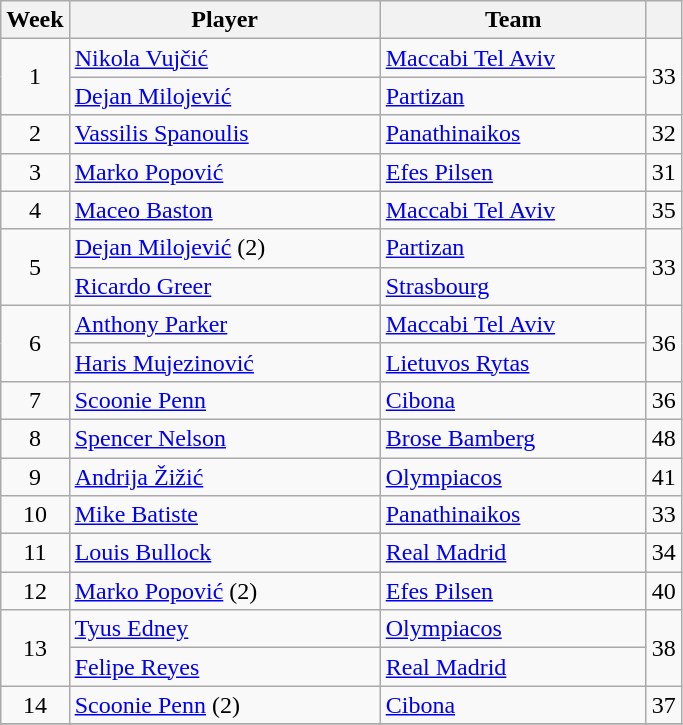<table class="wikitable sortable" style="text-align: center;">
<tr>
<th>Week</th>
<th style="width:200px;">Player</th>
<th style="width:170px;">Team</th>
<th></th>
</tr>
<tr>
<td rowspan=2>1</td>
<td align="left"> <a href='#'>Nikola Vujčić</a></td>
<td align="left"> <a href='#'>Maccabi Tel Aviv</a></td>
<td rowspan=2>33</td>
</tr>
<tr>
<td align="left"> <a href='#'>Dejan Milojević</a></td>
<td align="left"> <a href='#'>Partizan</a></td>
</tr>
<tr>
<td>2</td>
<td align="left"> <a href='#'>Vassilis Spanoulis</a></td>
<td align="left"> <a href='#'>Panathinaikos</a></td>
<td>32</td>
</tr>
<tr>
<td>3</td>
<td align="left"> <a href='#'>Marko Popović</a></td>
<td align="left"> <a href='#'>Efes Pilsen</a></td>
<td>31</td>
</tr>
<tr>
<td>4</td>
<td align="left"> <a href='#'>Maceo Baston</a></td>
<td align="left"> <a href='#'>Maccabi Tel Aviv</a></td>
<td>35</td>
</tr>
<tr>
<td rowspan=2>5</td>
<td align="left"> <a href='#'>Dejan Milojević</a> (2)</td>
<td align="left"> <a href='#'>Partizan</a></td>
<td rowspan=2>33</td>
</tr>
<tr>
<td align="left"> <a href='#'>Ricardo Greer</a></td>
<td align="left"> <a href='#'>Strasbourg</a></td>
</tr>
<tr>
<td rowspan=2>6</td>
<td align="left"> <a href='#'>Anthony Parker</a></td>
<td align="left"> <a href='#'>Maccabi Tel Aviv</a></td>
<td rowspan=2>36</td>
</tr>
<tr>
<td align="left"> <a href='#'>Haris Mujezinović</a></td>
<td align="left"> <a href='#'>Lietuvos Rytas</a></td>
</tr>
<tr>
<td>7</td>
<td align="left"> <a href='#'>Scoonie Penn</a></td>
<td align="left"> <a href='#'>Cibona</a></td>
<td>36</td>
</tr>
<tr>
<td>8</td>
<td align="left"> <a href='#'>Spencer Nelson</a></td>
<td align="left"> <a href='#'>Brose Bamberg</a></td>
<td>48</td>
</tr>
<tr>
<td>9</td>
<td align="left"> <a href='#'>Andrija Žižić</a></td>
<td align="left"> <a href='#'>Olympiacos</a></td>
<td>41</td>
</tr>
<tr>
<td>10</td>
<td align="left"> <a href='#'>Mike Batiste</a></td>
<td align="left"> <a href='#'>Panathinaikos</a></td>
<td>33</td>
</tr>
<tr>
<td>11</td>
<td align="left"> <a href='#'>Louis Bullock</a></td>
<td align="left"> <a href='#'>Real Madrid</a></td>
<td>34</td>
</tr>
<tr>
<td>12</td>
<td align="left"> <a href='#'>Marko Popović</a> (2)</td>
<td align="left"> <a href='#'>Efes Pilsen</a></td>
<td>40</td>
</tr>
<tr>
<td rowspan=2>13</td>
<td align="left"> <a href='#'>Tyus Edney</a></td>
<td align="left"> <a href='#'>Olympiacos</a></td>
<td rowspan=2>38</td>
</tr>
<tr>
<td align="left"> <a href='#'>Felipe Reyes</a></td>
<td align="left"> <a href='#'>Real Madrid</a></td>
</tr>
<tr>
<td>14</td>
<td align="left"> <a href='#'>Scoonie Penn</a> (2)</td>
<td align="left"> <a href='#'>Cibona</a></td>
<td>37</td>
</tr>
<tr>
</tr>
</table>
